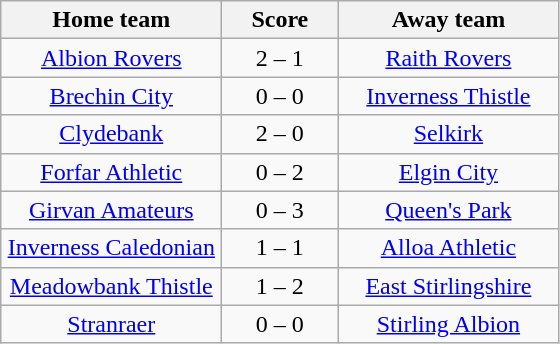<table class="wikitable" style="text-align: center">
<tr>
<th width=140>Home team</th>
<th width=70>Score</th>
<th width=140>Away team</th>
</tr>
<tr>
<td><a href='#'>Albion Rovers</a></td>
<td>2 – 1</td>
<td><a href='#'>Raith Rovers</a></td>
</tr>
<tr>
<td><a href='#'>Brechin City</a></td>
<td>0 – 0</td>
<td><a href='#'>Inverness Thistle</a></td>
</tr>
<tr>
<td><a href='#'>Clydebank</a></td>
<td>2 – 0</td>
<td><a href='#'>Selkirk</a></td>
</tr>
<tr>
<td><a href='#'>Forfar Athletic</a></td>
<td>0 – 2</td>
<td><a href='#'>Elgin City</a></td>
</tr>
<tr>
<td><a href='#'>Girvan Amateurs</a></td>
<td>0 – 3</td>
<td><a href='#'>Queen's Park</a></td>
</tr>
<tr>
<td><a href='#'>Inverness Caledonian</a></td>
<td>1 – 1</td>
<td><a href='#'>Alloa Athletic</a></td>
</tr>
<tr>
<td><a href='#'>Meadowbank Thistle</a></td>
<td>1 – 2</td>
<td><a href='#'>East Stirlingshire</a></td>
</tr>
<tr>
<td><a href='#'>Stranraer</a></td>
<td>0 – 0</td>
<td><a href='#'>Stirling Albion</a></td>
</tr>
</table>
